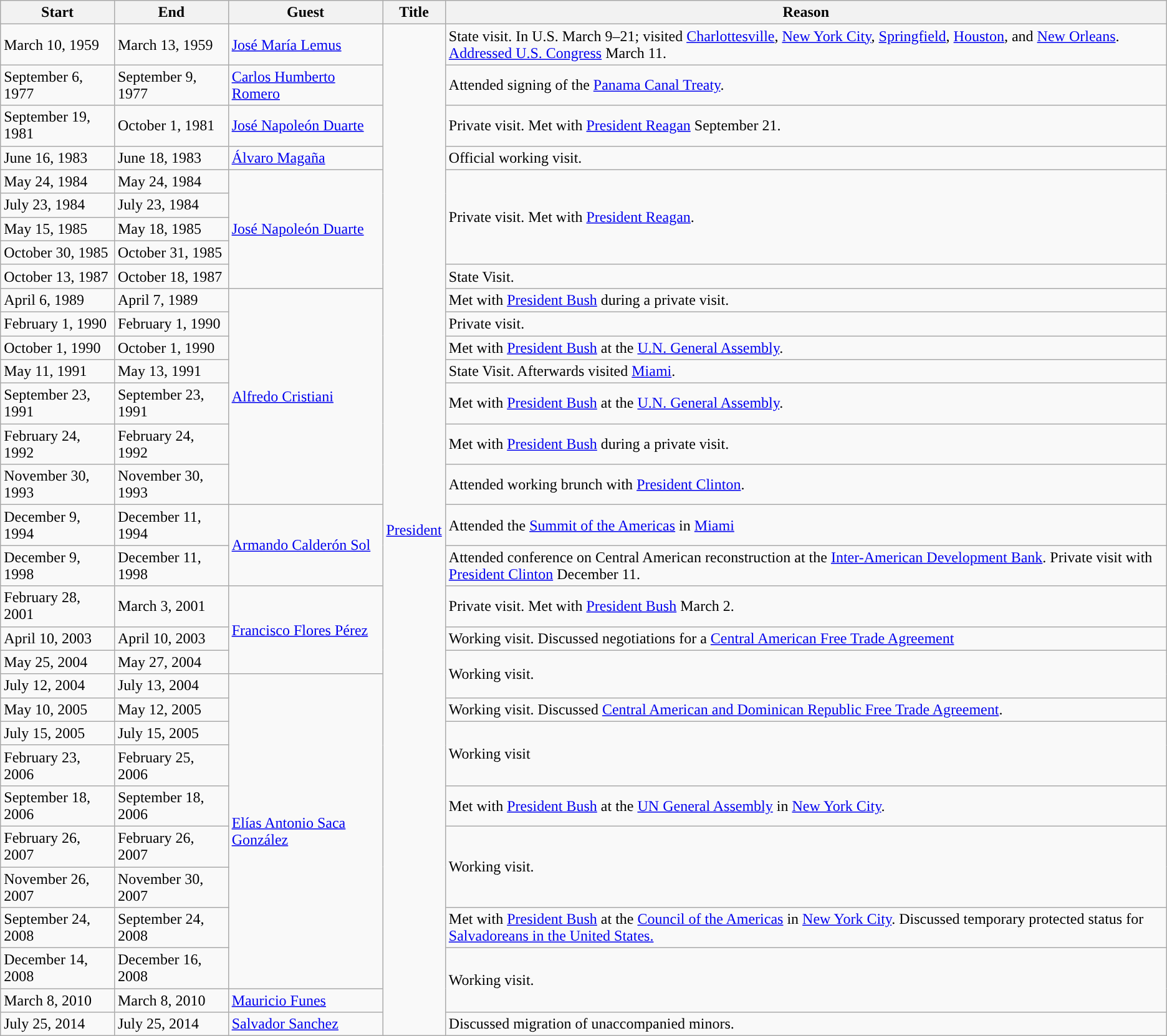<table class="wikitable sortable">
<tr>
<th>Start</th>
<th>End</th>
<th>Guest</th>
<th>Title</th>
<th>Reason</th>
</tr>
<tr>
<td>March 10, 1959</td>
<td>March 13, 1959</td>
<td><a href='#'>José María Lemus</a></td>
<td rowspan=32><a href='#'>President</a></td>
<td>State visit. In U.S. March 9–21; visited <a href='#'>Charlottesville</a>, <a href='#'>New York City</a>, <a href='#'>Springfield</a>, <a href='#'>Houston</a>, and <a href='#'>New Orleans</a>. <a href='#'>Addressed U.S. Congress</a> March 11.</td>
</tr>
<tr>
<td>September 6, 1977</td>
<td>September 9, 1977</td>
<td><a href='#'>Carlos Humberto Romero</a></td>
<td>Attended signing of the <a href='#'>Panama Canal Treaty</a>.</td>
</tr>
<tr>
<td>September 19, 1981</td>
<td>October 1, 1981</td>
<td><a href='#'>José Napoleón Duarte</a></td>
<td>Private visit. Met with <a href='#'>President Reagan</a> September 21.</td>
</tr>
<tr>
<td>June 16, 1983</td>
<td>June 18, 1983</td>
<td><a href='#'>Álvaro Magaña</a></td>
<td>Official working visit.</td>
</tr>
<tr>
<td>May 24, 1984</td>
<td>May 24, 1984</td>
<td rowspan=5><a href='#'>José Napoleón Duarte</a></td>
<td rowspan=4>Private visit. Met with <a href='#'>President Reagan</a>.</td>
</tr>
<tr>
<td>July 23, 1984</td>
<td>July 23, 1984</td>
</tr>
<tr>
<td>May 15, 1985</td>
<td>May 18, 1985</td>
</tr>
<tr>
<td>October 30, 1985</td>
<td>October 31, 1985</td>
</tr>
<tr>
<td>October 13, 1987</td>
<td>October 18, 1987</td>
<td>State Visit.</td>
</tr>
<tr>
<td>April 6, 1989</td>
<td>April 7, 1989</td>
<td rowspan=7><a href='#'>Alfredo Cristiani</a></td>
<td>Met with <a href='#'>President Bush</a> during a private visit.</td>
</tr>
<tr>
<td>February 1, 1990</td>
<td>February 1, 1990</td>
<td>Private visit.</td>
</tr>
<tr>
<td>October 1, 1990</td>
<td>October 1, 1990</td>
<td>Met with <a href='#'>President Bush</a> at the <a href='#'>U.N. General Assembly</a>.</td>
</tr>
<tr>
<td>May 11, 1991</td>
<td>May 13, 1991</td>
<td>State Visit. Afterwards visited <a href='#'>Miami</a>.</td>
</tr>
<tr>
<td>September 23, 1991</td>
<td>September 23, 1991</td>
<td>Met with <a href='#'>President Bush</a> at the <a href='#'>U.N. General Assembly</a>.</td>
</tr>
<tr>
<td>February 24, 1992</td>
<td>February 24, 1992</td>
<td>Met with <a href='#'>President Bush</a> during a private visit.</td>
</tr>
<tr>
<td>November 30, 1993</td>
<td>November 30, 1993</td>
<td>Attended working brunch with <a href='#'>President Clinton</a>.</td>
</tr>
<tr>
<td>December 9, 1994</td>
<td>December 11, 1994</td>
<td rowspan=2><a href='#'>Armando Calderón Sol</a></td>
<td>Attended the <a href='#'>Summit of the Americas</a> in <a href='#'>Miami</a></td>
</tr>
<tr>
<td>December 9, 1998</td>
<td>December 11, 1998</td>
<td>Attended conference on Central American reconstruction at the <a href='#'>Inter-American Development Bank</a>. Private visit with <a href='#'>President Clinton</a> December 11.</td>
</tr>
<tr>
<td>February 28, 2001</td>
<td>March 3, 2001</td>
<td rowspan=3><a href='#'>Francisco Flores Pérez</a></td>
<td>Private visit. Met with <a href='#'>President Bush</a> March 2.</td>
</tr>
<tr>
<td>April 10, 2003</td>
<td>April 10, 2003</td>
<td>Working visit. Discussed negotiations for a <a href='#'>Central American Free Trade Agreement</a></td>
</tr>
<tr>
<td>May 25, 2004</td>
<td>May 27, 2004</td>
<td rowspan=2>Working visit.</td>
</tr>
<tr>
<td>July 12, 2004</td>
<td>July 13, 2004</td>
<td rowspan=9><a href='#'>Elías Antonio Saca González</a></td>
</tr>
<tr>
<td>May 10, 2005</td>
<td>May 12, 2005</td>
<td>Working visit. Discussed <a href='#'>Central American and Dominican Republic Free Trade Agreement</a>.</td>
</tr>
<tr>
<td>July 15, 2005</td>
<td>July 15, 2005</td>
<td rowspan=2>Working visit</td>
</tr>
<tr>
<td>February 23, 2006</td>
<td>February 25, 2006</td>
</tr>
<tr>
<td>September 18, 2006</td>
<td>September 18, 2006</td>
<td>Met with <a href='#'>President Bush</a> at the <a href='#'>UN General Assembly</a> in <a href='#'>New York City</a>.</td>
</tr>
<tr>
<td>February 26, 2007</td>
<td>February 26, 2007</td>
<td rowspan=2>Working visit.</td>
</tr>
<tr>
<td>November 26, 2007</td>
<td>November 30, 2007</td>
</tr>
<tr>
<td>September 24, 2008</td>
<td>September 24, 2008</td>
<td>Met with <a href='#'>President Bush</a> at the <a href='#'>Council of the Americas</a> in <a href='#'>New York City</a>. Discussed temporary protected status for <a href='#'>Salvadoreans in the United States.</a></td>
</tr>
<tr>
<td>December 14, 2008</td>
<td>December 16, 2008</td>
<td rowspan=2>Working visit.</td>
</tr>
<tr>
<td>March 8, 2010</td>
<td>March 8, 2010</td>
<td><a href='#'>Mauricio Funes</a></td>
</tr>
<tr>
<td>July 25, 2014</td>
<td>July 25, 2014</td>
<td><a href='#'>Salvador Sanchez</a></td>
<td>Discussed migration of unaccompanied minors.</td>
</tr>
</table>
